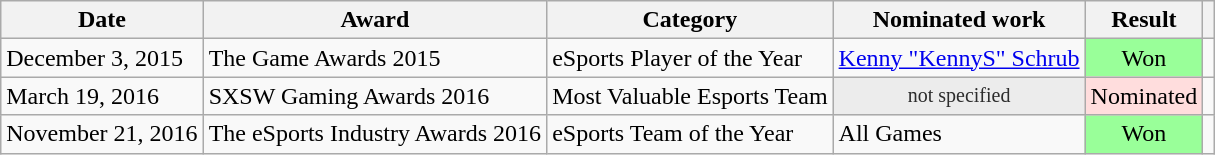<table class="wikitable">
<tr>
<th>Date</th>
<th>Award</th>
<th>Category</th>
<th>Nominated work</th>
<th>Result</th>
<th></th>
</tr>
<tr>
<td>December 3, 2015</td>
<td>The Game Awards 2015</td>
<td>eSports Player of the Year</td>
<td><a href='#'>Kenny "KennyS" Schrub</a></td>
<td style="background:#9f9; text-align:center;">Won</td>
<td style="text-align:center;"></td>
</tr>
<tr>
<td>March 19, 2016</td>
<td>SXSW Gaming Awards 2016</td>
<td>Most Valuable Esports Team</td>
<td style="background: #ececec; color: #2C2C2C; font-size: smaller; vertical-align: middle; text-align: center; " class="unknown table-unknown">not specified</td>
<td style="background:#fdd; text-align:center;">Nominated</td>
<td style="text-align:center;"></td>
</tr>
<tr>
<td>November 21, 2016</td>
<td>The eSports Industry Awards 2016</td>
<td>eSports Team of the Year</td>
<td>All Games</td>
<td style="background:#9f9; text-align:center;">Won</td>
<td style="text-align:center;"></td>
</tr>
</table>
